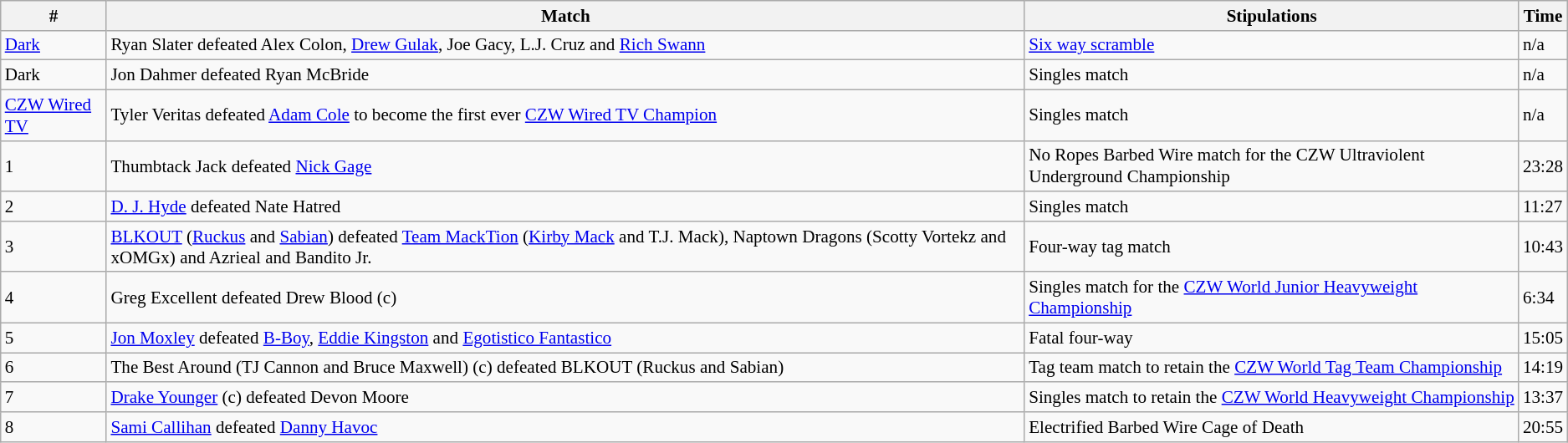<table class="wikitable" style="font-size:88%; text-align:left;">
<tr>
<th>#</th>
<th>Match</th>
<th>Stipulations</th>
<th>Time</th>
</tr>
<tr>
<td><a href='#'>Dark</a></td>
<td>Ryan Slater defeated Alex Colon, <a href='#'>Drew Gulak</a>, Joe Gacy, L.J. Cruz and <a href='#'>Rich Swann</a></td>
<td><a href='#'>Six way scramble</a></td>
<td>n/a</td>
</tr>
<tr>
<td>Dark</td>
<td>Jon Dahmer defeated Ryan McBride</td>
<td>Singles match</td>
<td>n/a</td>
</tr>
<tr>
<td><a href='#'>CZW Wired TV</a></td>
<td>Tyler Veritas defeated <a href='#'>Adam Cole</a> to become the first ever <a href='#'>CZW Wired TV Champion</a></td>
<td>Singles match</td>
<td>n/a</td>
</tr>
<tr>
<td>1</td>
<td>Thumbtack Jack defeated <a href='#'>Nick Gage</a></td>
<td>No Ropes Barbed Wire match for the CZW Ultraviolent Underground Championship</td>
<td>23:28</td>
</tr>
<tr>
<td>2</td>
<td><a href='#'>D. J. Hyde</a> defeated Nate Hatred</td>
<td>Singles match</td>
<td>11:27</td>
</tr>
<tr>
<td>3</td>
<td><a href='#'>BLKOUT</a> (<a href='#'>Ruckus</a> and <a href='#'>Sabian</a>) defeated <a href='#'>Team MackTion</a> (<a href='#'>Kirby Mack</a> and T.J. Mack), Naptown Dragons (Scotty Vortekz and xOMGx) and Azrieal and Bandito Jr.</td>
<td>Four-way tag match</td>
<td>10:43</td>
</tr>
<tr>
<td>4</td>
<td>Greg Excellent defeated Drew Blood (c)</td>
<td>Singles match for the <a href='#'>CZW World Junior Heavyweight Championship</a></td>
<td>6:34</td>
</tr>
<tr>
<td>5</td>
<td><a href='#'>Jon Moxley</a> defeated <a href='#'>B-Boy</a>, <a href='#'>Eddie Kingston</a> and <a href='#'>Egotistico Fantastico</a></td>
<td>Fatal four-way</td>
<td>15:05</td>
</tr>
<tr>
<td>6</td>
<td>The Best Around (TJ Cannon and Bruce Maxwell) (c) defeated BLKOUT (Ruckus and Sabian)</td>
<td>Tag team match to retain the <a href='#'>CZW World Tag Team Championship</a></td>
<td>14:19</td>
</tr>
<tr>
<td>7</td>
<td><a href='#'>Drake Younger</a> (c) defeated Devon Moore</td>
<td>Singles match to retain the <a href='#'>CZW World Heavyweight Championship</a></td>
<td>13:37</td>
</tr>
<tr>
<td>8</td>
<td><a href='#'>Sami Callihan</a> defeated <a href='#'>Danny Havoc</a></td>
<td>Electrified Barbed Wire Cage of Death</td>
<td>20:55</td>
</tr>
</table>
